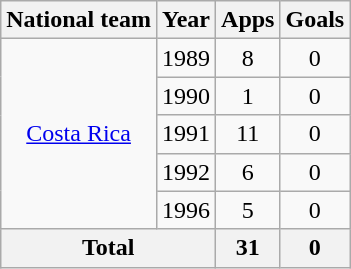<table class="wikitable" style="text-align:center">
<tr>
<th>National team</th>
<th>Year</th>
<th>Apps</th>
<th>Goals</th>
</tr>
<tr>
<td rowspan="5"><a href='#'>Costa Rica</a></td>
<td>1989</td>
<td>8</td>
<td>0</td>
</tr>
<tr>
<td>1990</td>
<td>1</td>
<td>0</td>
</tr>
<tr>
<td>1991</td>
<td>11</td>
<td>0</td>
</tr>
<tr>
<td>1992</td>
<td>6</td>
<td>0</td>
</tr>
<tr>
<td>1996</td>
<td>5</td>
<td>0</td>
</tr>
<tr>
<th colspan="2">Total</th>
<th>31</th>
<th>0</th>
</tr>
</table>
